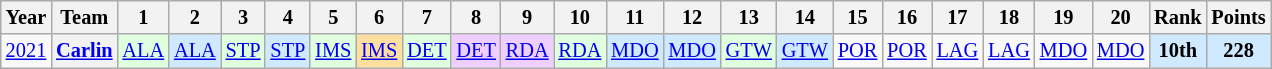<table class="wikitable" style="text-align:center; font-size:85%">
<tr>
<th>Year</th>
<th>Team</th>
<th>1</th>
<th>2</th>
<th>3</th>
<th>4</th>
<th>5</th>
<th>6</th>
<th>7</th>
<th>8</th>
<th>9</th>
<th>10</th>
<th>11</th>
<th>12</th>
<th>13</th>
<th>14</th>
<th>15</th>
<th>16</th>
<th>17</th>
<th>18</th>
<th>19</th>
<th>20</th>
<th>Rank</th>
<th>Points</th>
</tr>
<tr>
<td><a href='#'>2021</a></td>
<th><a href='#'>Carlin</a></th>
<td style="background:#DFFFDF"><a href='#'>ALA</a><br></td>
<td style="background:#CFEAFF"><a href='#'>ALA</a><br></td>
<td style="background:#DFFFDF"><a href='#'>STP</a><br></td>
<td style="background:#CFEAFF"><a href='#'>STP</a><br></td>
<td style="background:#DFFFDF"><a href='#'>IMS</a><br></td>
<td style="background:#FFDF9F"><a href='#'>IMS</a><br></td>
<td style="background:#DFFFDF"><a href='#'>DET</a><br></td>
<td style="background:#EFCFFF"><a href='#'>DET</a><br></td>
<td style="background:#EFCFFF"><a href='#'>RDA</a><br></td>
<td style="background:#DFFFDF"><a href='#'>RDA</a><br></td>
<td style="background:#CFEAFF"><a href='#'>MDO</a><br></td>
<td style="background:#CFEAFF"><a href='#'>MDO</a><br></td>
<td style="background:#DFFFDF"><a href='#'>GTW</a><br></td>
<td style="background:#CFEAFF"><a href='#'>GTW</a><br></td>
<td><a href='#'>POR</a></td>
<td><a href='#'>POR</a></td>
<td><a href='#'>LAG</a></td>
<td><a href='#'>LAG</a></td>
<td><a href='#'>MDO</a></td>
<td><a href='#'>MDO</a></td>
<th style="background:#CFEAFF;">10th</th>
<th style="background:#CFEAFF;">228</th>
</tr>
</table>
